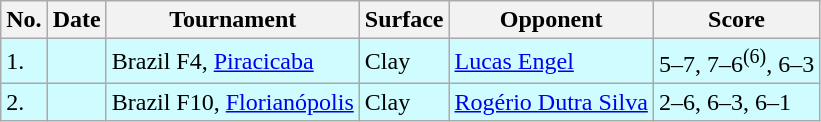<table class="sortable wikitable">
<tr>
<th>No.</th>
<th>Date</th>
<th>Tournament</th>
<th>Surface</th>
<th>Opponent</th>
<th class="unsortable">Score</th>
</tr>
<tr style="background:#cffcff;">
<td>1.</td>
<td></td>
<td>Brazil F4, <a href='#'>Piracicaba</a></td>
<td>Clay</td>
<td> <a href='#'>Lucas Engel</a></td>
<td>5–7, 7–6<sup>(6)</sup>, 6–3</td>
</tr>
<tr style="background:#cffcff;">
<td>2.</td>
<td></td>
<td>Brazil F10, <a href='#'>Florianópolis</a></td>
<td>Clay</td>
<td> <a href='#'>Rogério Dutra Silva</a></td>
<td>2–6, 6–3, 6–1</td>
</tr>
</table>
